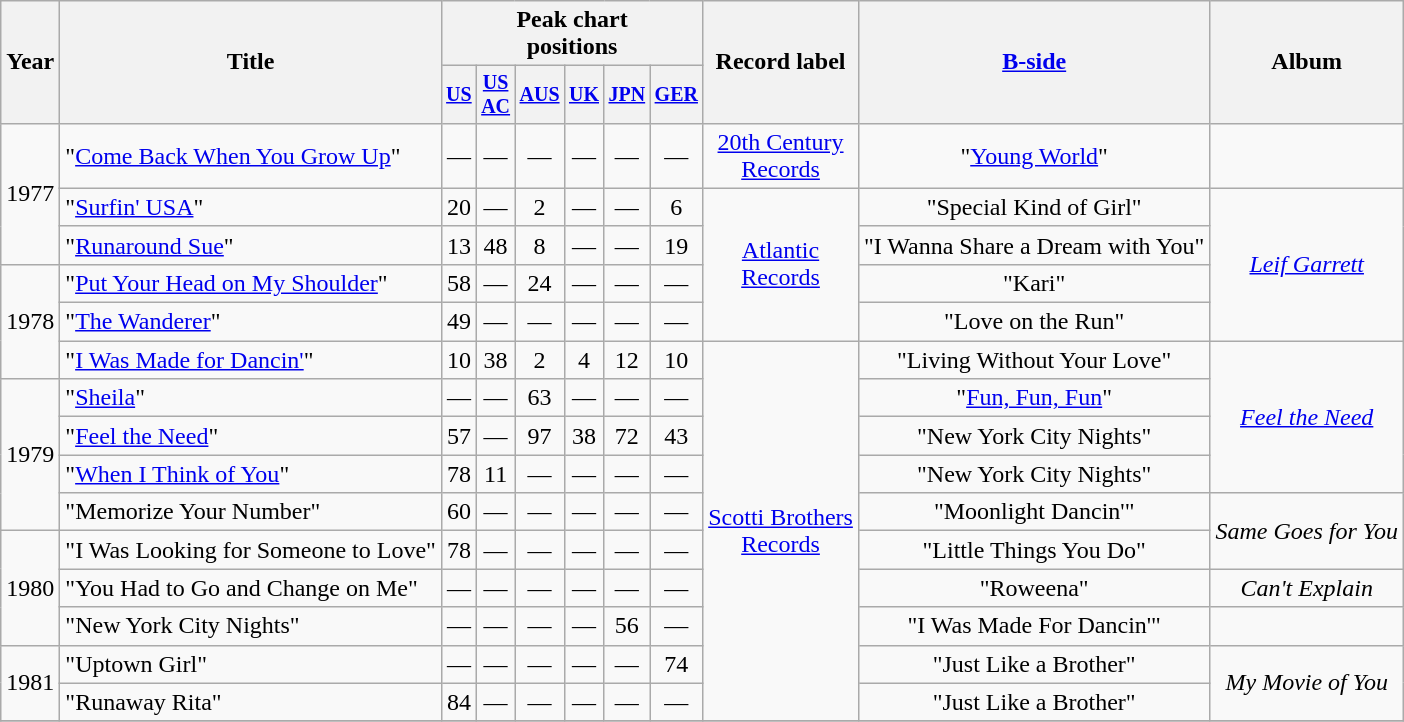<table class="wikitable" style=text-align:center;>
<tr>
<th scope="col" rowspan="2">Year</th>
<th scope="col" rowspan="2">Title</th>
<th scope="col" colspan="6">Peak chart<br>positions</th>
<th scope="col" rowspan="2">Record label</th>
<th scope="col" rowspan="2"><a href='#'>B-side</a></th>
<th scope="col" rowspan="2">Album</th>
</tr>
<tr style="font-size:smaller;">
<th scope="col"><a href='#'>US</a></th>
<th scope="col"><a href='#'>US<br>AC</a></th>
<th scope="col"><a href='#'>AUS</a><br></th>
<th scope="col"><a href='#'>UK</a></th>
<th scope="col"><a href='#'>JPN</a></th>
<th scope="col"><a href='#'>GER</a></th>
</tr>
<tr>
<td rowspan="3">1977</td>
<td align=left>"<a href='#'>Come Back When You Grow Up</a>"</td>
<td>—</td>
<td>—</td>
<td>—</td>
<td>—</td>
<td>—</td>
<td>—</td>
<td rowspan="1"><a href='#'>20th Century<br>Records</a></td>
<td>"<a href='#'>Young World</a>"</td>
<td rowspan="1"></td>
</tr>
<tr>
<td align=left>"<a href='#'>Surfin' USA</a>"</td>
<td>20</td>
<td>—</td>
<td>2</td>
<td>—</td>
<td>—</td>
<td>6</td>
<td rowspan="4"><a href='#'>Atlantic<br>Records</a></td>
<td>"Special Kind of Girl"</td>
<td rowspan="4"><em><a href='#'>Leif Garrett</a></em></td>
</tr>
<tr>
<td align=left>"<a href='#'>Runaround Sue</a>"</td>
<td>13</td>
<td>48</td>
<td>8</td>
<td>—</td>
<td>—</td>
<td>19</td>
<td>"I Wanna Share a Dream with You"</td>
</tr>
<tr>
<td rowspan="3">1978</td>
<td align=left>"<a href='#'>Put Your Head on My Shoulder</a>"</td>
<td>58</td>
<td>—</td>
<td>24</td>
<td>—</td>
<td>—</td>
<td>—</td>
<td>"Kari"</td>
</tr>
<tr>
<td align=left>"<a href='#'>The Wanderer</a>"</td>
<td>49</td>
<td>—</td>
<td>—</td>
<td>—</td>
<td>—</td>
<td>—</td>
<td>"Love on the Run"</td>
</tr>
<tr>
<td align=left>"<a href='#'>I Was Made for Dancin'</a>"</td>
<td>10</td>
<td>38</td>
<td>2</td>
<td>4</td>
<td>12</td>
<td>10</td>
<td rowspan="10"><a href='#'>Scotti Brothers<br>Records</a></td>
<td>"Living Without Your Love"</td>
<td rowspan="4"><em><a href='#'>Feel the Need</a></em></td>
</tr>
<tr>
<td rowspan="4">1979</td>
<td align=left>"<a href='#'>Sheila</a>"</td>
<td>—</td>
<td>—</td>
<td>63</td>
<td>—</td>
<td>—</td>
<td>—</td>
<td>"<a href='#'>Fun, Fun, Fun</a>"</td>
</tr>
<tr>
<td align=left>"<a href='#'>Feel the Need</a>"</td>
<td>57</td>
<td>—</td>
<td>97</td>
<td>38</td>
<td>72</td>
<td>43</td>
<td>"New York City Nights"</td>
</tr>
<tr>
<td align=left>"<a href='#'>When I Think of You</a>"</td>
<td>78</td>
<td>11</td>
<td>—</td>
<td>—</td>
<td>—</td>
<td>—</td>
<td>"New York City Nights"</td>
</tr>
<tr>
<td align=left>"Memorize Your Number"</td>
<td>60</td>
<td>—</td>
<td>—</td>
<td>—</td>
<td>—</td>
<td>—</td>
<td>"Moonlight Dancin'"</td>
<td rowspan="2"><em>Same Goes for You</em></td>
</tr>
<tr>
<td rowspan="3">1980</td>
<td align=left>"I Was Looking for Someone to Love"</td>
<td>78</td>
<td>—</td>
<td>—</td>
<td>—</td>
<td>—</td>
<td>—</td>
<td>"Little Things You Do"</td>
</tr>
<tr>
<td align=left>"You Had to Go and Change on Me"</td>
<td>—</td>
<td>—</td>
<td>—</td>
<td>—</td>
<td>—</td>
<td>—</td>
<td>"Roweena"</td>
<td rowspan="1"><em>Can't Explain</em></td>
</tr>
<tr>
<td align=left>"New York City Nights"</td>
<td>—</td>
<td>—</td>
<td>—</td>
<td>—</td>
<td>56</td>
<td>—</td>
<td>"I Was Made For Dancin'"</td>
<td rowspan="1"></td>
</tr>
<tr>
<td rowspan="2">1981</td>
<td align=left>"Uptown Girl"</td>
<td>—</td>
<td>—</td>
<td>—</td>
<td>—</td>
<td>—</td>
<td>74</td>
<td>"Just Like a Brother"</td>
<td rowspan="2"><em>My Movie of You</em></td>
</tr>
<tr>
<td align=left>"Runaway Rita"</td>
<td>84</td>
<td>—</td>
<td>—</td>
<td>—</td>
<td>—</td>
<td>—</td>
<td>"Just Like a Brother"</td>
</tr>
<tr>
</tr>
</table>
